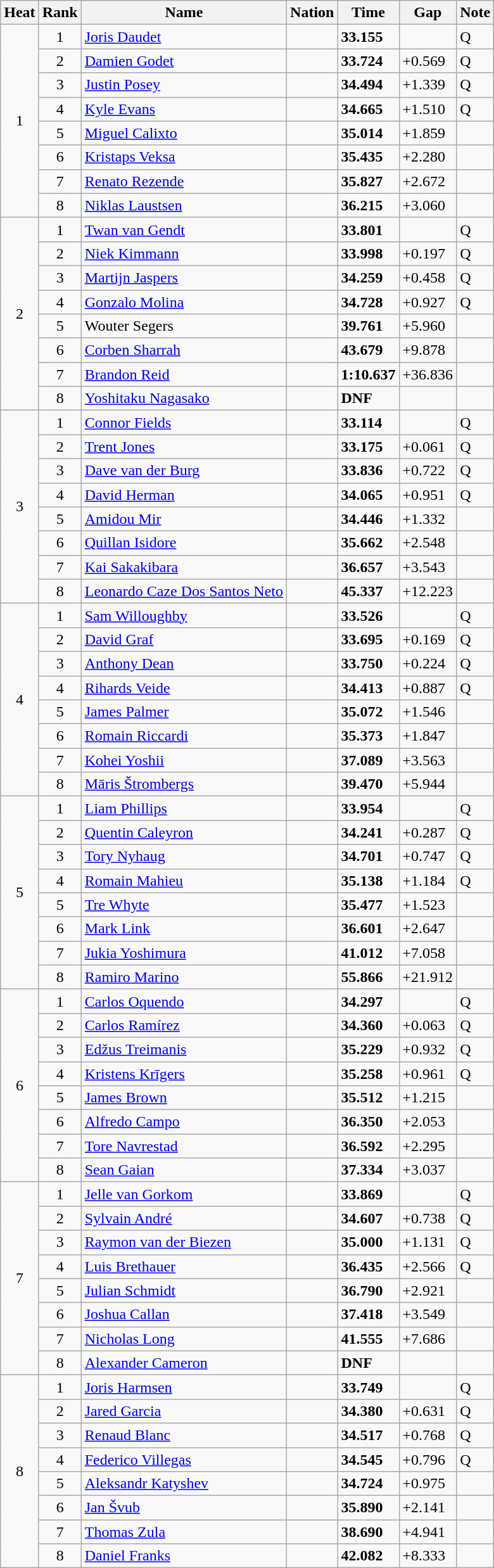<table class=wikitable sortable style=text-align:center>
<tr>
<th>Heat</th>
<th>Rank</th>
<th>Name</th>
<th>Nation</th>
<th>Time</th>
<th>Gap</th>
<th>Note</th>
</tr>
<tr>
<td rowspan=8>1</td>
<td>1</td>
<td align=left><a href='#'>Joris Daudet</a></td>
<td align=left></td>
<td align=left><strong>33.155</strong></td>
<td></td>
<td align=left>Q</td>
</tr>
<tr>
<td>2</td>
<td align=left><a href='#'>Damien Godet</a></td>
<td align=left></td>
<td align=left><strong>33.724</strong></td>
<td align=left>+0.569</td>
<td align=left>Q</td>
</tr>
<tr>
<td>3</td>
<td align=left><a href='#'>Justin Posey</a></td>
<td align=left></td>
<td align=left><strong>34.494</strong></td>
<td align=left>+1.339</td>
<td align=left>Q</td>
</tr>
<tr>
<td>4</td>
<td align=left><a href='#'>Kyle Evans</a></td>
<td align=left></td>
<td align=left><strong>34.665</strong></td>
<td align=left>+1.510</td>
<td align=left>Q</td>
</tr>
<tr>
<td>5</td>
<td align=left><a href='#'>Miguel Calixto</a></td>
<td align=left></td>
<td align=left><strong>35.014</strong></td>
<td align=left>+1.859</td>
<td align=left></td>
</tr>
<tr>
<td>6</td>
<td align=left><a href='#'>Kristaps Veksa</a></td>
<td align=left></td>
<td align=left><strong>35.435</strong></td>
<td align=left>+2.280</td>
<td align=left></td>
</tr>
<tr>
<td>7</td>
<td align=left><a href='#'>Renato Rezende</a></td>
<td align=left></td>
<td align=left><strong>35.827</strong></td>
<td align=left>+2.672</td>
<td align=left></td>
</tr>
<tr>
<td>8</td>
<td align=left><a href='#'>Niklas Laustsen</a></td>
<td align=left></td>
<td align=left><strong>36.215</strong></td>
<td align=left>+3.060</td>
<td align=left></td>
</tr>
<tr>
<td rowspan=8>2</td>
<td>1</td>
<td align=left><a href='#'>Twan van Gendt</a></td>
<td align=left></td>
<td align=left><strong>33.801</strong></td>
<td></td>
<td align=left>Q</td>
</tr>
<tr>
<td>2</td>
<td align=left><a href='#'>Niek Kimmann</a></td>
<td align=left></td>
<td align=left><strong>33.998</strong></td>
<td align=left>+0.197</td>
<td align=left>Q</td>
</tr>
<tr>
<td>3</td>
<td align=left><a href='#'>Martijn Jaspers</a></td>
<td align=left></td>
<td align=left><strong>34.259</strong></td>
<td align=left>+0.458</td>
<td align=left>Q</td>
</tr>
<tr>
<td>4</td>
<td align=left><a href='#'>Gonzalo Molina</a></td>
<td align=left></td>
<td align=left><strong>34.728</strong></td>
<td align=left>+0.927</td>
<td align=left>Q</td>
</tr>
<tr>
<td>5</td>
<td align=left>Wouter Segers</td>
<td align=left></td>
<td align=left><strong>39.761</strong></td>
<td align=left>+5.960</td>
<td align=left></td>
</tr>
<tr>
<td>6</td>
<td align=left><a href='#'>Corben Sharrah</a></td>
<td align=left></td>
<td align=left><strong>43.679</strong></td>
<td align=left>+9.878</td>
<td align=left></td>
</tr>
<tr>
<td>7</td>
<td align=left><a href='#'>Brandon Reid</a></td>
<td align=left></td>
<td align=left><strong>1:10.637</strong></td>
<td align=left>+36.836</td>
<td align=left></td>
</tr>
<tr>
<td>8</td>
<td align=left><a href='#'>Yoshitaku Nagasako</a></td>
<td align=left></td>
<td align=left><strong>DNF</strong></td>
<td align=left></td>
<td align=left></td>
</tr>
<tr>
<td rowspan=8>3</td>
<td>1</td>
<td align=left><a href='#'>Connor Fields</a></td>
<td align=left></td>
<td align=left><strong>33.114</strong></td>
<td></td>
<td align=left>Q</td>
</tr>
<tr>
<td>2</td>
<td align=left><a href='#'>Trent Jones</a></td>
<td align=left></td>
<td align=left><strong>33.175</strong></td>
<td align=left>+0.061</td>
<td align=left>Q</td>
</tr>
<tr>
<td>3</td>
<td align=left><a href='#'>Dave van der Burg</a></td>
<td align=left></td>
<td align=left><strong>33.836</strong></td>
<td align=left>+0.722</td>
<td align=left>Q</td>
</tr>
<tr>
<td>4</td>
<td align=left><a href='#'>David Herman</a></td>
<td align=left></td>
<td align=left><strong>34.065</strong></td>
<td align=left>+0.951</td>
<td align=left>Q</td>
</tr>
<tr>
<td>5</td>
<td align=left><a href='#'>Amidou Mir</a></td>
<td align=left></td>
<td align=left><strong>34.446</strong></td>
<td align=left>+1.332</td>
<td align=left></td>
</tr>
<tr>
<td>6</td>
<td align=left><a href='#'>Quillan Isidore</a></td>
<td align=left></td>
<td align=left><strong>35.662</strong></td>
<td align=left>+2.548</td>
<td align=left></td>
</tr>
<tr>
<td>7</td>
<td align=left><a href='#'>Kai Sakakibara</a></td>
<td align=left></td>
<td align=left><strong>36.657</strong></td>
<td align=left>+3.543</td>
<td align=left></td>
</tr>
<tr>
<td>8</td>
<td align=left><a href='#'>Leonardo Caze Dos Santos Neto</a></td>
<td align=left></td>
<td align=left><strong>45.337</strong></td>
<td align=left>+12.223</td>
<td align=left></td>
</tr>
<tr>
<td rowspan=8>4</td>
<td>1</td>
<td align=left><a href='#'>Sam Willoughby</a></td>
<td align=left></td>
<td align=left><strong>33.526</strong></td>
<td></td>
<td align=left>Q</td>
</tr>
<tr>
<td>2</td>
<td align=left><a href='#'>David Graf</a></td>
<td align=left></td>
<td align=left><strong>33.695</strong></td>
<td align=left>+0.169</td>
<td align=left>Q</td>
</tr>
<tr>
<td>3</td>
<td align=left><a href='#'>Anthony Dean</a></td>
<td align=left></td>
<td align=left><strong>33.750</strong></td>
<td align=left>+0.224</td>
<td align=left>Q</td>
</tr>
<tr>
<td>4</td>
<td align=left><a href='#'>Rihards Veide</a></td>
<td align=left></td>
<td align=left><strong>34.413</strong></td>
<td align=left>+0.887</td>
<td align=left>Q</td>
</tr>
<tr>
<td>5</td>
<td align=left><a href='#'>James Palmer</a></td>
<td align=left></td>
<td align=left><strong>35.072</strong></td>
<td align=left>+1.546</td>
<td align=left></td>
</tr>
<tr>
<td>6</td>
<td align=left><a href='#'>Romain Riccardi</a></td>
<td align=left></td>
<td align=left><strong>35.373</strong></td>
<td align=left>+1.847</td>
<td align=left></td>
</tr>
<tr>
<td>7</td>
<td align=left><a href='#'>Kohei Yoshii</a></td>
<td align=left></td>
<td align=left><strong>37.089</strong></td>
<td align=left>+3.563</td>
<td align=left></td>
</tr>
<tr>
<td>8</td>
<td align=left><a href='#'>Māris Štrombergs</a></td>
<td align=left></td>
<td align=left><strong>39.470</strong></td>
<td align=left>+5.944</td>
<td align=left></td>
</tr>
<tr>
<td rowspan=8>5</td>
<td>1</td>
<td align=left><a href='#'>Liam Phillips</a></td>
<td align=left></td>
<td align=left><strong>33.954</strong></td>
<td></td>
<td align=left>Q</td>
</tr>
<tr>
<td>2</td>
<td align=left><a href='#'>Quentin Caleyron</a></td>
<td align=left></td>
<td align=left><strong>34.241</strong></td>
<td align=left>+0.287</td>
<td align=left>Q</td>
</tr>
<tr>
<td>3</td>
<td align=left><a href='#'>Tory Nyhaug</a></td>
<td align=left></td>
<td align=left><strong>34.701</strong></td>
<td align=left>+0.747</td>
<td align=left>Q</td>
</tr>
<tr>
<td>4</td>
<td align=left><a href='#'>Romain Mahieu</a></td>
<td align=left></td>
<td align=left><strong>35.138</strong></td>
<td align=left>+1.184</td>
<td align=left>Q</td>
</tr>
<tr>
<td>5</td>
<td align=left><a href='#'>Tre Whyte</a></td>
<td align=left></td>
<td align=left><strong>35.477</strong></td>
<td align=left>+1.523</td>
<td align=left></td>
</tr>
<tr>
<td>6</td>
<td align=left><a href='#'>Mark Link</a></td>
<td align=left></td>
<td align=left><strong>36.601</strong></td>
<td align=left>+2.647</td>
<td align=left></td>
</tr>
<tr>
<td>7</td>
<td align=left><a href='#'>Jukia Yoshimura</a></td>
<td align=left></td>
<td align=left><strong>41.012</strong></td>
<td align=left>+7.058</td>
<td align=left></td>
</tr>
<tr>
<td>8</td>
<td align=left><a href='#'>Ramiro Marino</a></td>
<td align=left></td>
<td align=left><strong>55.866</strong></td>
<td align=left>+21.912</td>
<td align=left></td>
</tr>
<tr>
<td rowspan=8>6</td>
<td>1</td>
<td align=left><a href='#'>Carlos Oquendo</a></td>
<td align=left></td>
<td align=left><strong>34.297</strong></td>
<td></td>
<td align=left>Q</td>
</tr>
<tr>
<td>2</td>
<td align=left><a href='#'>Carlos Ramírez</a></td>
<td align=left></td>
<td align=left><strong>34.360</strong></td>
<td align=left>+0.063</td>
<td align=left>Q</td>
</tr>
<tr>
<td>3</td>
<td align=left><a href='#'>Edžus Treimanis</a></td>
<td align=left></td>
<td align=left><strong>35.229</strong></td>
<td align=left>+0.932</td>
<td align=left>Q</td>
</tr>
<tr>
<td>4</td>
<td align=left><a href='#'>Kristens Krīgers</a></td>
<td align=left></td>
<td align=left><strong>35.258</strong></td>
<td align=left>+0.961</td>
<td align=left>Q</td>
</tr>
<tr>
<td>5</td>
<td align=left><a href='#'>James Brown</a></td>
<td align=left></td>
<td align=left><strong>35.512</strong></td>
<td align=left>+1.215</td>
<td align=left></td>
</tr>
<tr>
<td>6</td>
<td align=left><a href='#'>Alfredo Campo</a></td>
<td align=left></td>
<td align=left><strong>36.350</strong></td>
<td align=left>+2.053</td>
<td align=left></td>
</tr>
<tr>
<td>7</td>
<td align=left><a href='#'>Tore Navrestad</a></td>
<td align=left></td>
<td align=left><strong>36.592</strong></td>
<td align=left>+2.295</td>
<td align=left></td>
</tr>
<tr>
<td>8</td>
<td align=left><a href='#'>Sean Gaian</a></td>
<td align=left></td>
<td align=left><strong>37.334</strong></td>
<td align=left>+3.037</td>
<td align=left></td>
</tr>
<tr>
<td rowspan=8>7</td>
<td>1</td>
<td align=left><a href='#'>Jelle van Gorkom</a></td>
<td align=left></td>
<td align=left><strong>33.869</strong></td>
<td></td>
<td align=left>Q</td>
</tr>
<tr>
<td>2</td>
<td align=left><a href='#'>Sylvain André</a></td>
<td align=left></td>
<td align=left><strong>34.607</strong></td>
<td align=left>+0.738</td>
<td align=left>Q</td>
</tr>
<tr>
<td>3</td>
<td align=left><a href='#'>Raymon van der Biezen</a></td>
<td align=left></td>
<td align=left><strong>35.000</strong></td>
<td align=left>+1.131</td>
<td align=left>Q</td>
</tr>
<tr>
<td>4</td>
<td align=left><a href='#'>Luis Brethauer</a></td>
<td align=left></td>
<td align=left><strong>36.435</strong></td>
<td align=left>+2.566</td>
<td align=left>Q</td>
</tr>
<tr>
<td>5</td>
<td align=left><a href='#'>Julian Schmidt</a></td>
<td align=left></td>
<td align=left><strong>36.790</strong></td>
<td align=left>+2.921</td>
<td align=left></td>
</tr>
<tr>
<td>6</td>
<td align=left><a href='#'>Joshua Callan</a></td>
<td align=left></td>
<td align=left><strong>37.418</strong></td>
<td align=left>+3.549</td>
<td align=left></td>
</tr>
<tr>
<td>7</td>
<td align=left><a href='#'>Nicholas Long</a></td>
<td align=left></td>
<td align=left><strong>41.555</strong></td>
<td align=left>+7.686</td>
<td align=left></td>
</tr>
<tr>
<td>8</td>
<td align=left><a href='#'>Alexander Cameron</a></td>
<td align=left></td>
<td align=left><strong>DNF</strong></td>
<td align=left></td>
<td align=left></td>
</tr>
<tr>
<td rowspan=8>8</td>
<td>1</td>
<td align=left><a href='#'>Joris Harmsen</a></td>
<td align=left></td>
<td align=left><strong>33.749</strong></td>
<td></td>
<td align=left>Q</td>
</tr>
<tr>
<td>2</td>
<td align=left><a href='#'>Jared Garcia</a></td>
<td align=left></td>
<td align=left><strong>34.380</strong></td>
<td align=left>+0.631</td>
<td align=left>Q</td>
</tr>
<tr>
<td>3</td>
<td align=left><a href='#'>Renaud Blanc</a></td>
<td align=left></td>
<td align=left><strong>34.517</strong></td>
<td align=left>+0.768</td>
<td align=left>Q</td>
</tr>
<tr>
<td>4</td>
<td align=left><a href='#'>Federico Villegas</a></td>
<td align=left></td>
<td align=left><strong>34.545</strong></td>
<td align=left>+0.796</td>
<td align=left>Q</td>
</tr>
<tr>
<td>5</td>
<td align=left><a href='#'>Aleksandr Katyshev</a></td>
<td align=left></td>
<td align=left><strong>34.724</strong></td>
<td align=left>+0.975</td>
<td align=left></td>
</tr>
<tr>
<td>6</td>
<td align=left><a href='#'>Jan Švub</a></td>
<td align=left></td>
<td align=left><strong>35.890</strong></td>
<td align=left>+2.141</td>
<td align=left></td>
</tr>
<tr>
<td>7</td>
<td align=left><a href='#'>Thomas Zula</a></td>
<td align=left></td>
<td align=left><strong>38.690</strong></td>
<td align=left>+4.941</td>
<td align=left></td>
</tr>
<tr>
<td>8</td>
<td align=left><a href='#'>Daniel Franks</a></td>
<td align=left></td>
<td align=left><strong>42.082</strong></td>
<td align=left>+8.333</td>
<td align=left></td>
</tr>
</table>
